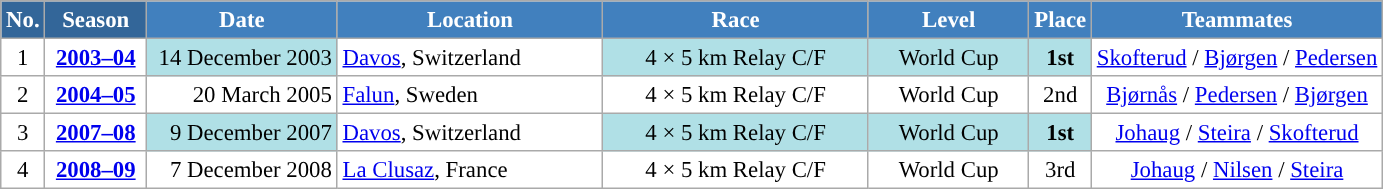<table class="wikitable sortable" style="font-size:95%; text-align:center; border:grey solid 1px; border-collapse:collapse; background:#ffffff;">
<tr style="background:#efefef;">
<th style="background-color:#369; color:white;">No.</th>
<th style="background-color:#369; color:white;">Season</th>
<th style="background-color:#4180be; color:white; width:120px;">Date</th>
<th style="background-color:#4180be; color:white; width:170px;">Location</th>
<th style="background-color:#4180be; color:white; width:170px;">Race</th>
<th style="background-color:#4180be; color:white; width:100px;">Level</th>
<th style="background-color:#4180be; color:white;">Place</th>
<th style="background-color:#4180be; color:white;">Teammates</th>
</tr>
<tr>
<td align=center>1</td>
<td rowspan=1 align=center><strong><a href='#'>2003–04</a></strong></td>
<td bgcolor="#BOEOE6" align=right>14 December 2003</td>
<td align=left> <a href='#'>Davos</a>, Switzerland</td>
<td bgcolor="#BOEOE6">4 × 5 km Relay C/F</td>
<td bgcolor="#BOEOE6">World Cup</td>
<td bgcolor="#BOEOE6"><strong>1st</strong></td>
<td><a href='#'>Skofterud</a> / <a href='#'>Bjørgen</a> / <a href='#'>Pedersen</a></td>
</tr>
<tr>
<td align=center>2</td>
<td rowspan=1 align=center><strong> <a href='#'>2004–05</a> </strong></td>
<td align=right>20 March 2005</td>
<td align=left> <a href='#'>Falun</a>, Sweden</td>
<td>4 × 5 km Relay C/F</td>
<td>World Cup</td>
<td>2nd</td>
<td><a href='#'>Bjørnås</a> / <a href='#'>Pedersen</a> / <a href='#'>Bjørgen</a></td>
</tr>
<tr>
<td align=center>3</td>
<td rowspan=1 align=center><strong><a href='#'>2007–08</a></strong></td>
<td bgcolor="#BOEOE6" align=right>9 December 2007</td>
<td align=left> <a href='#'>Davos</a>, Switzerland</td>
<td bgcolor="#BOEOE6">4 × 5 km Relay C/F</td>
<td bgcolor="#BOEOE6">World Cup</td>
<td bgcolor="#BOEOE6"><strong>1st</strong></td>
<td><a href='#'>Johaug</a> / <a href='#'>Steira</a> / <a href='#'>Skofterud</a></td>
</tr>
<tr>
<td align=center>4</td>
<td rowspan=1 align=center><strong> <a href='#'>2008–09</a> </strong></td>
<td align=right>7 December 2008</td>
<td align=left> <a href='#'>La Clusaz</a>, France</td>
<td>4 × 5 km Relay C/F</td>
<td>World Cup</td>
<td>3rd</td>
<td><a href='#'>Johaug</a> / <a href='#'>Nilsen</a> / <a href='#'>Steira</a></td>
</tr>
</table>
